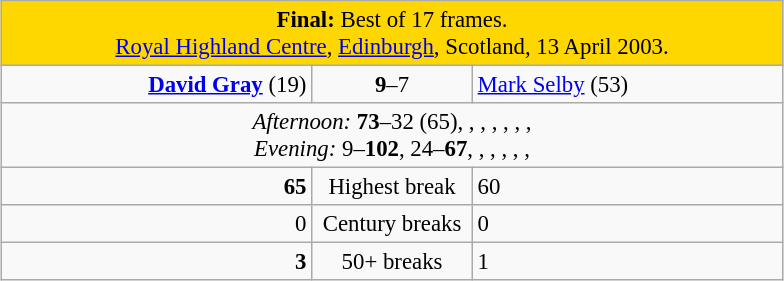<table class="wikitable" style="font-size: 95%; margin: 1em auto 1em auto;">
<tr>
<td colspan="3" align="center" bgcolor="#ffd700"><strong>Final:</strong> Best of 17 frames. <br><a href='#'>Royal Highland Centre</a>, <a href='#'>Edinburgh</a>, Scotland, 13 April 2003.</td>
</tr>
<tr>
<td width="200" align="right"><strong><a href='#'>David Gray</a></strong> (19)<br></td>
<td width="100" align="center"><strong>9</strong>–7</td>
<td width="200"><a href='#'>Mark Selby</a> (53)<br></td>
</tr>
<tr>
<td colspan="3" align="center" style="font-size: 100%"><em>Afternoon:</em> <strong>73</strong>–32 (65), , , , , , ,  <br><em>Evening:</em> 9–<strong>102</strong>, 24–<strong>67</strong>, , , , , , </td>
</tr>
<tr>
<td align="right"><strong>65</strong></td>
<td align="center">Highest break</td>
<td align="left">60</td>
</tr>
<tr>
<td align="right">0</td>
<td align="center">Century breaks</td>
<td align="left">0</td>
</tr>
<tr>
<td align="right"><strong>3</strong></td>
<td align="center">50+ breaks</td>
<td align="left">1</td>
</tr>
</table>
